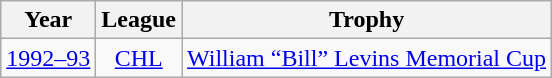<table class="wikitable" style="text-align:center;">
<tr>
<th>Year</th>
<th>League</th>
<th>Trophy</th>
</tr>
<tr>
<td><a href='#'>1992–93</a></td>
<td style="text-align:center;"><a href='#'>CHL</a></td>
<td><a href='#'>William “Bill” Levins Memorial Cup</a></td>
</tr>
</table>
